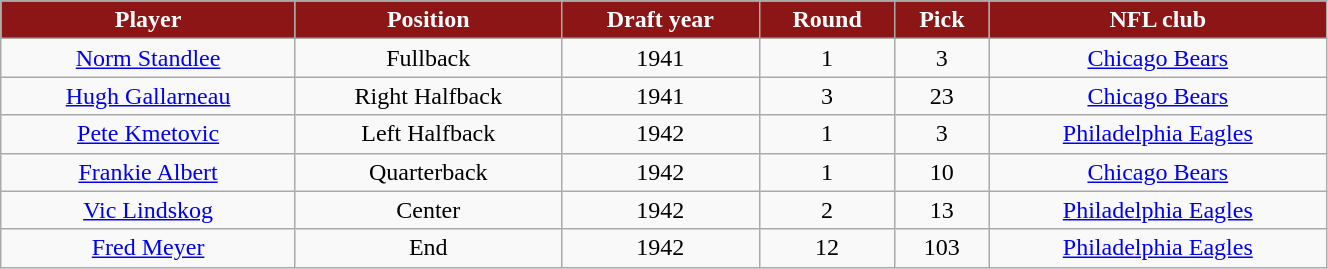<table class="wikitable" width="70%">
<tr align="center"  style="background: #8C1515;color:#FFFFFF;">
<td><strong>Player</strong></td>
<td><strong>Position</strong></td>
<td><strong>Draft year</strong></td>
<td><strong>Round</strong></td>
<td><strong>Pick</strong></td>
<td><strong>NFL club</strong></td>
</tr>
<tr align="center" bgcolor="">
<td><a href='#'>Norm Standlee</a></td>
<td>Fullback</td>
<td>1941</td>
<td>1</td>
<td>3</td>
<td><a href='#'>Chicago Bears</a></td>
</tr>
<tr align="center" bgcolor="">
<td><a href='#'>Hugh Gallarneau</a></td>
<td>Right Halfback</td>
<td>1941</td>
<td>3</td>
<td>23</td>
<td><a href='#'>Chicago Bears</a></td>
</tr>
<tr align="center" bgcolor="">
<td><a href='#'>Pete Kmetovic</a></td>
<td>Left Halfback</td>
<td>1942</td>
<td>1</td>
<td>3</td>
<td><a href='#'>Philadelphia Eagles</a></td>
</tr>
<tr align="center" bgcolor="">
<td><a href='#'>Frankie Albert</a></td>
<td>Quarterback</td>
<td>1942</td>
<td>1</td>
<td>10</td>
<td><a href='#'>Chicago Bears</a></td>
</tr>
<tr align="center" bgcolor="">
<td><a href='#'>Vic Lindskog</a></td>
<td>Center</td>
<td>1942</td>
<td>2</td>
<td>13</td>
<td><a href='#'>Philadelphia Eagles</a></td>
</tr>
<tr align="center" bgcolor="">
<td><a href='#'>Fred Meyer</a></td>
<td>End</td>
<td>1942</td>
<td>12</td>
<td>103</td>
<td><a href='#'>Philadelphia Eagles</a></td>
</tr>
</table>
